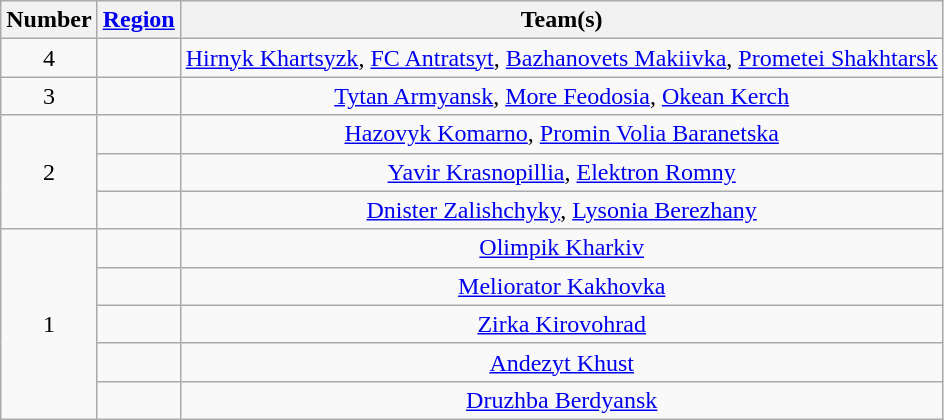<table class="wikitable" style="text-align:center">
<tr>
<th>Number</th>
<th><a href='#'>Region</a></th>
<th>Team(s)</th>
</tr>
<tr>
<td rowspan="1">4</td>
<td align="left"></td>
<td><a href='#'>Hirnyk Khartsyzk</a>, <a href='#'>FC Antratsyt</a>, <a href='#'>Bazhanovets Makiivka</a>, <a href='#'>Prometei Shakhtarsk</a></td>
</tr>
<tr>
<td rowspan="1">3</td>
<td align="left"></td>
<td><a href='#'>Tytan Armyansk</a>, <a href='#'>More Feodosia</a>, <a href='#'>Okean Kerch</a></td>
</tr>
<tr>
<td rowspan="3">2</td>
<td align="left"></td>
<td><a href='#'>Hazovyk Komarno</a>, <a href='#'>Promin Volia Baranetska</a></td>
</tr>
<tr>
<td align="left"></td>
<td><a href='#'>Yavir Krasnopillia</a>, <a href='#'>Elektron Romny</a></td>
</tr>
<tr>
<td align="left"></td>
<td><a href='#'>Dnister Zalishchyky</a>, <a href='#'>Lysonia Berezhany</a></td>
</tr>
<tr>
<td rowspan="17">1</td>
<td align="left"></td>
<td><a href='#'>Olimpik Kharkiv</a></td>
</tr>
<tr>
<td align="left"></td>
<td><a href='#'>Meliorator Kakhovka</a></td>
</tr>
<tr>
<td align="left"></td>
<td><a href='#'>Zirka Kirovohrad</a></td>
</tr>
<tr>
<td align="left"></td>
<td><a href='#'>Andezyt Khust</a></td>
</tr>
<tr>
<td align="left"></td>
<td><a href='#'>Druzhba Berdyansk</a></td>
</tr>
</table>
